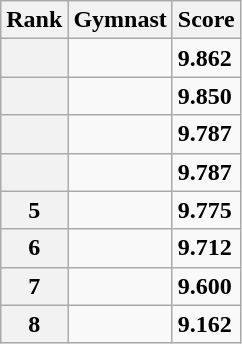<table class="wikitable sortable">
<tr>
<th scope="col">Rank</th>
<th scope="col">Gymnast</th>
<th scope="col">Score</th>
</tr>
<tr>
<th scope="row"></th>
<td></td>
<td><strong>9.862</strong></td>
</tr>
<tr>
<th scope="row"></th>
<td></td>
<td><strong>9.850</strong></td>
</tr>
<tr>
<th scope="row"></th>
<td></td>
<td><strong>9.787</strong></td>
</tr>
<tr>
<th scope="row"></th>
<td></td>
<td><strong>9.787</strong></td>
</tr>
<tr>
<th scope="row">5</th>
<td></td>
<td><strong>9.775</strong></td>
</tr>
<tr>
<th scope="row">6</th>
<td></td>
<td><strong>9.712</strong></td>
</tr>
<tr>
<th scope="row">7</th>
<td></td>
<td><strong>9.600</strong></td>
</tr>
<tr>
<th scope="row">8</th>
<td></td>
<td><strong>9.162</strong></td>
</tr>
</table>
